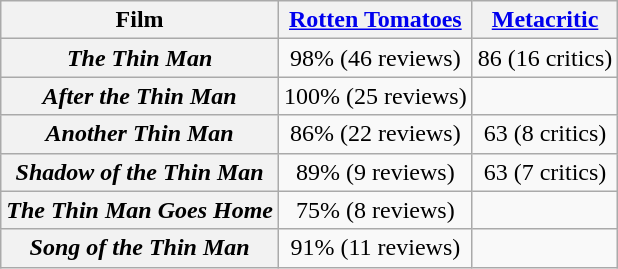<table class="wikitable sortable plainrowheaders" style="text-align:center;">
<tr>
<th scope="col">Film</th>
<th scope="col"><a href='#'>Rotten Tomatoes</a></th>
<th scope="col"><a href='#'>Metacritic</a></th>
</tr>
<tr>
<th scope="row"><em>The Thin Man</em></th>
<td>98% (46 reviews)</td>
<td>86 (16 critics)</td>
</tr>
<tr>
<th scope="row"><em>After the Thin Man</em></th>
<td>100% (25 reviews)</td>
<td></td>
</tr>
<tr>
<th scope="row"><em>Another Thin Man</em></th>
<td>86% (22 reviews)</td>
<td>63 (8 critics)</td>
</tr>
<tr>
<th scope="row"><em>Shadow of the Thin Man</em></th>
<td>89% (9 reviews)</td>
<td>63 (7 critics)</td>
</tr>
<tr>
<th scope="row"><em>The Thin Man Goes Home</em></th>
<td>75% (8 reviews)</td>
<td></td>
</tr>
<tr>
<th scope="row"><em>Song of the Thin Man</em></th>
<td>91% (11 reviews)</td>
<td></td>
</tr>
</table>
